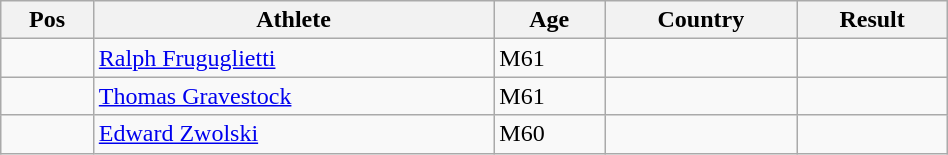<table class="wikitable"  style="text-align:center; width:50%;">
<tr>
<th>Pos</th>
<th>Athlete</th>
<th>Age</th>
<th>Country</th>
<th>Result</th>
</tr>
<tr>
<td align=center></td>
<td align=left><a href='#'>Ralph Fruguglietti</a></td>
<td align=left>M61</td>
<td align=left></td>
<td></td>
</tr>
<tr>
<td align=center></td>
<td align=left><a href='#'>Thomas Gravestock</a></td>
<td align=left>M61</td>
<td align=left></td>
<td></td>
</tr>
<tr>
<td align=center></td>
<td align=left><a href='#'>Edward Zwolski</a></td>
<td align=left>M60</td>
<td align=left></td>
<td></td>
</tr>
</table>
